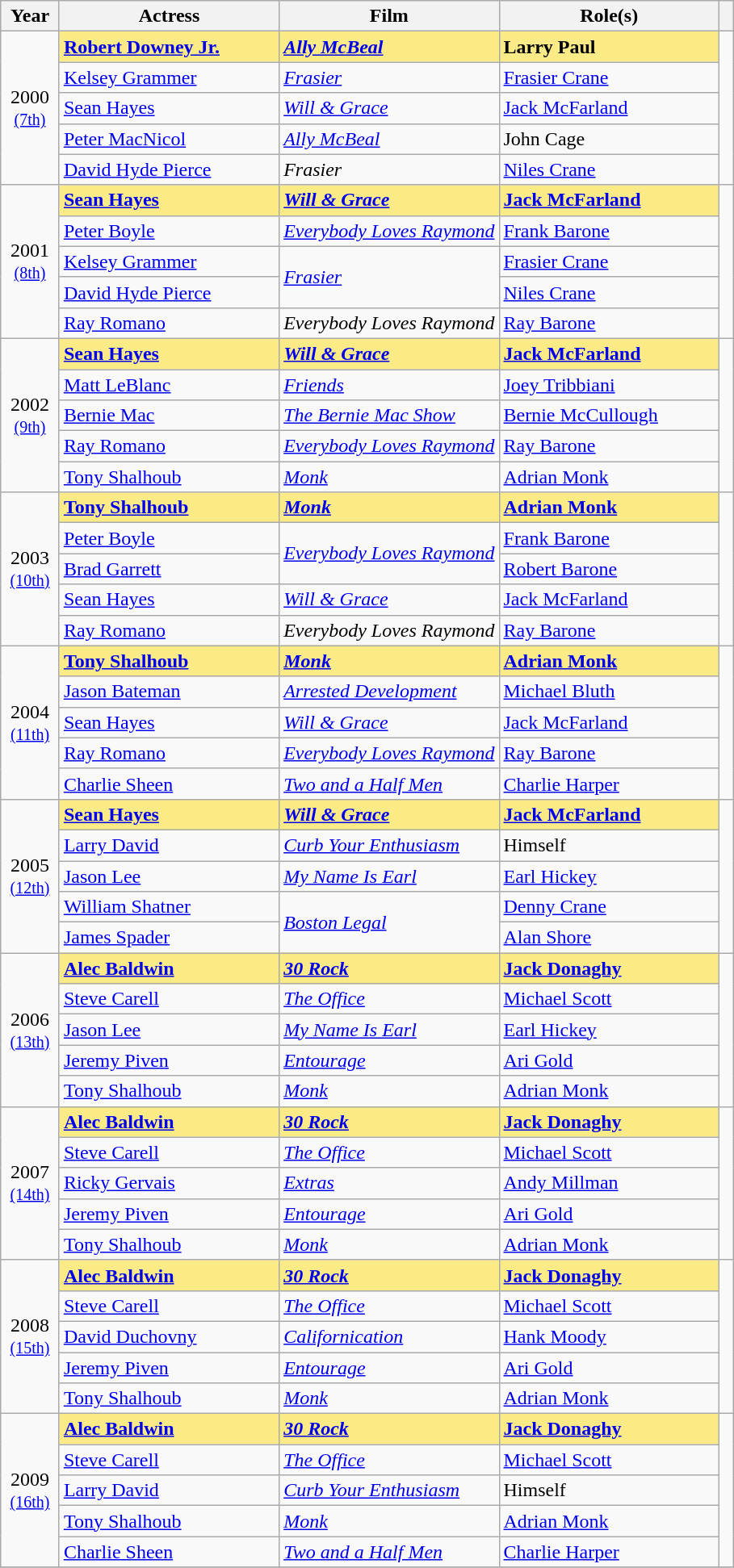<table class="wikitable sortable" style="text-align:left;">
<tr>
<th scope="col" style="width:8%;">Year</th>
<th scope="col" style="width:30%;">Actress</th>
<th scope="col" style="width:30%;">Film</th>
<th scope="col" style="width:30%;">Role(s)</th>
<th class=unsortable><strong></strong></th>
</tr>
<tr>
<td rowspan="5" align="center">2000<br><small><a href='#'>(7th)</a> </small></td>
<td style="background:#FAEB86;"><strong><a href='#'>Robert Downey Jr.</a></strong></td>
<td style="background:#FAEB86;"><strong><em><a href='#'>Ally McBeal</a></em></strong></td>
<td style="background:#FAEB86;"><strong>Larry Paul</strong></td>
<td rowspan=5></td>
</tr>
<tr>
<td><a href='#'>Kelsey Grammer</a></td>
<td><em><a href='#'>Frasier</a></em></td>
<td><a href='#'>Frasier Crane</a></td>
</tr>
<tr>
<td><a href='#'>Sean Hayes</a></td>
<td><em><a href='#'>Will & Grace</a></em></td>
<td><a href='#'>Jack McFarland</a></td>
</tr>
<tr>
<td><a href='#'>Peter MacNicol</a></td>
<td><em><a href='#'>Ally McBeal</a></em></td>
<td>John Cage</td>
</tr>
<tr>
<td><a href='#'>David Hyde Pierce</a></td>
<td><em>Frasier</em></td>
<td><a href='#'>Niles Crane</a></td>
</tr>
<tr>
<td rowspan="5" align="center">2001<br><small><a href='#'>(8th)</a> </small></td>
<td style="background:#FAEB86;"><strong><a href='#'>Sean Hayes</a></strong></td>
<td style="background:#FAEB86;"><strong><em><a href='#'>Will & Grace</a></em></strong></td>
<td style="background:#FAEB86;"><strong><a href='#'>Jack McFarland</a></strong></td>
<td rowspan=5></td>
</tr>
<tr>
<td><a href='#'>Peter Boyle</a></td>
<td><em><a href='#'>Everybody Loves Raymond</a></em></td>
<td><a href='#'>Frank Barone</a></td>
</tr>
<tr>
<td><a href='#'>Kelsey Grammer</a></td>
<td rowspan="2"><em><a href='#'>Frasier</a></em></td>
<td><a href='#'>Frasier Crane</a></td>
</tr>
<tr>
<td><a href='#'>David Hyde Pierce</a></td>
<td><a href='#'>Niles Crane</a></td>
</tr>
<tr>
<td><a href='#'>Ray Romano</a></td>
<td><em>Everybody Loves Raymond</em></td>
<td><a href='#'>Ray Barone</a></td>
</tr>
<tr>
<td rowspan="5" align="center">2002<br><small><a href='#'>(9th)</a> </small></td>
<td style="background:#FAEB86;"><strong><a href='#'>Sean Hayes</a></strong></td>
<td style="background:#FAEB86;"><strong><em><a href='#'>Will & Grace</a></em></strong></td>
<td style="background:#FAEB86;"><strong><a href='#'>Jack McFarland</a></strong></td>
<td rowspan=5></td>
</tr>
<tr>
<td><a href='#'>Matt LeBlanc</a></td>
<td><em><a href='#'>Friends</a></em></td>
<td><a href='#'>Joey Tribbiani</a></td>
</tr>
<tr>
<td><a href='#'>Bernie Mac</a></td>
<td><em><a href='#'>The Bernie Mac Show</a></em></td>
<td><a href='#'>Bernie McCullough</a></td>
</tr>
<tr>
<td><a href='#'>Ray Romano</a></td>
<td><em><a href='#'>Everybody Loves Raymond</a></em></td>
<td><a href='#'>Ray Barone</a></td>
</tr>
<tr>
<td><a href='#'>Tony Shalhoub</a></td>
<td><em><a href='#'>Monk</a></em></td>
<td><a href='#'>Adrian Monk</a></td>
</tr>
<tr>
<td rowspan="5" align="center">2003<br><small><a href='#'>(10th)</a> </small></td>
<td style="background:#FAEB86;"><strong><a href='#'>Tony Shalhoub</a></strong></td>
<td style="background:#FAEB86;"><strong><em><a href='#'>Monk</a></em></strong></td>
<td style="background:#FAEB86;"><strong><a href='#'>Adrian Monk</a></strong></td>
<td rowspan=5></td>
</tr>
<tr>
<td><a href='#'>Peter Boyle</a></td>
<td rowspan="2"><em><a href='#'>Everybody Loves Raymond</a></em></td>
<td><a href='#'>Frank Barone</a></td>
</tr>
<tr>
<td><a href='#'>Brad Garrett</a></td>
<td><a href='#'>Robert Barone</a></td>
</tr>
<tr>
<td><a href='#'>Sean Hayes</a></td>
<td><em><a href='#'>Will & Grace</a></em></td>
<td><a href='#'>Jack McFarland</a></td>
</tr>
<tr>
<td><a href='#'>Ray Romano</a></td>
<td><em>Everybody Loves Raymond</em></td>
<td><a href='#'>Ray Barone</a></td>
</tr>
<tr>
<td rowspan="5" align="center">2004<br><small><a href='#'>(11th)</a> </small></td>
<td style="background:#FAEB86;"><strong><a href='#'>Tony Shalhoub</a></strong></td>
<td style="background:#FAEB86;"><strong><em><a href='#'>Monk</a></em></strong></td>
<td style="background:#FAEB86;"><strong><a href='#'>Adrian Monk</a></strong></td>
<td rowspan=5></td>
</tr>
<tr>
<td><a href='#'>Jason Bateman</a></td>
<td><em><a href='#'>Arrested Development</a></em></td>
<td><a href='#'>Michael Bluth</a></td>
</tr>
<tr>
<td><a href='#'>Sean Hayes</a></td>
<td><em><a href='#'>Will & Grace</a></em></td>
<td><a href='#'>Jack McFarland</a></td>
</tr>
<tr>
<td><a href='#'>Ray Romano</a></td>
<td><em><a href='#'>Everybody Loves Raymond</a></em></td>
<td><a href='#'>Ray Barone</a></td>
</tr>
<tr>
<td><a href='#'>Charlie Sheen</a></td>
<td><em><a href='#'>Two and a Half Men</a></em></td>
<td><a href='#'>Charlie Harper</a></td>
</tr>
<tr>
<td rowspan="5" align="center">2005<br><small><a href='#'>(12th)</a> </small></td>
<td style="background:#FAEB86;"><strong><a href='#'>Sean Hayes</a></strong></td>
<td style="background:#FAEB86;"><strong><em><a href='#'>Will & Grace</a></em></strong></td>
<td style="background:#FAEB86;"><strong><a href='#'>Jack McFarland</a></strong></td>
<td rowspan=5></td>
</tr>
<tr>
<td><a href='#'>Larry David</a></td>
<td><em><a href='#'>Curb Your Enthusiasm</a></em></td>
<td>Himself</td>
</tr>
<tr>
<td><a href='#'>Jason Lee</a></td>
<td><em><a href='#'>My Name Is Earl</a></em></td>
<td><a href='#'>Earl Hickey</a></td>
</tr>
<tr>
<td><a href='#'>William Shatner</a></td>
<td rowspan="2"><em><a href='#'>Boston Legal</a></em></td>
<td><a href='#'>Denny Crane</a></td>
</tr>
<tr>
<td><a href='#'>James Spader</a></td>
<td><a href='#'>Alan Shore</a></td>
</tr>
<tr>
<td rowspan="5" align="center">2006<br><small><a href='#'>(13th)</a> </small></td>
<td style="background:#FAEB86;"><strong><a href='#'>Alec Baldwin</a></strong></td>
<td style="background:#FAEB86;"><strong><em><a href='#'>30 Rock</a></em></strong></td>
<td style="background:#FAEB86;"><strong><a href='#'>Jack Donaghy</a></strong></td>
<td rowspan=5></td>
</tr>
<tr>
<td><a href='#'>Steve Carell</a></td>
<td><em><a href='#'>The Office</a></em></td>
<td><a href='#'>Michael Scott</a></td>
</tr>
<tr>
<td><a href='#'>Jason Lee</a></td>
<td><em><a href='#'>My Name Is Earl</a></em></td>
<td><a href='#'>Earl Hickey</a></td>
</tr>
<tr>
<td><a href='#'>Jeremy Piven</a></td>
<td><em><a href='#'>Entourage</a></em></td>
<td><a href='#'>Ari Gold</a></td>
</tr>
<tr>
<td><a href='#'>Tony Shalhoub</a></td>
<td><em><a href='#'>Monk</a></em></td>
<td><a href='#'>Adrian Monk</a></td>
</tr>
<tr>
<td rowspan="5" align="center">2007<br><small><a href='#'>(14th)</a> </small></td>
<td style="background:#FAEB86;"><strong><a href='#'>Alec Baldwin</a></strong></td>
<td style="background:#FAEB86;"><strong><em><a href='#'>30 Rock</a></em></strong></td>
<td style="background:#FAEB86;"><strong><a href='#'>Jack Donaghy</a></strong></td>
<td rowspan=5></td>
</tr>
<tr>
<td><a href='#'>Steve Carell</a></td>
<td><em><a href='#'>The Office</a></em></td>
<td><a href='#'>Michael Scott</a></td>
</tr>
<tr>
<td><a href='#'>Ricky Gervais</a></td>
<td><em><a href='#'>Extras</a></em></td>
<td><a href='#'>Andy Millman</a></td>
</tr>
<tr>
<td><a href='#'>Jeremy Piven</a></td>
<td><em><a href='#'>Entourage</a></em></td>
<td><a href='#'>Ari Gold</a></td>
</tr>
<tr>
<td><a href='#'>Tony Shalhoub</a></td>
<td><em><a href='#'>Monk</a></em></td>
<td><a href='#'>Adrian Monk</a></td>
</tr>
<tr>
<td rowspan="5" align="center">2008<br><small><a href='#'>(15th)</a> </small></td>
<td style="background:#FAEB86;"><strong><a href='#'>Alec Baldwin</a></strong></td>
<td style="background:#FAEB86;"><strong><em><a href='#'>30 Rock</a></em></strong></td>
<td style="background:#FAEB86;"><strong><a href='#'>Jack Donaghy</a></strong></td>
<td rowspan=5></td>
</tr>
<tr>
<td><a href='#'>Steve Carell</a></td>
<td><em><a href='#'>The Office</a></em></td>
<td><a href='#'>Michael Scott</a></td>
</tr>
<tr>
<td><a href='#'>David Duchovny</a></td>
<td><em><a href='#'>Californication</a></em></td>
<td><a href='#'>Hank Moody</a></td>
</tr>
<tr>
<td><a href='#'>Jeremy Piven</a></td>
<td><em><a href='#'>Entourage</a></em></td>
<td><a href='#'>Ari Gold</a></td>
</tr>
<tr>
<td><a href='#'>Tony Shalhoub</a></td>
<td><em><a href='#'>Monk</a></em></td>
<td><a href='#'>Adrian Monk</a></td>
</tr>
<tr>
<td rowspan="5" align="center">2009<br><small><a href='#'>(16th)</a> </small></td>
<td style="background:#FAEB86;"><strong><a href='#'>Alec Baldwin</a></strong></td>
<td style="background:#FAEB86;"><strong><em><a href='#'>30 Rock</a></em></strong></td>
<td style="background:#FAEB86;"><strong><a href='#'>Jack Donaghy</a></strong></td>
<td rowspan=5></td>
</tr>
<tr>
<td><a href='#'>Steve Carell</a></td>
<td><em><a href='#'>The Office</a></em></td>
<td><a href='#'>Michael Scott</a></td>
</tr>
<tr>
<td><a href='#'>Larry David</a></td>
<td><em><a href='#'>Curb Your Enthusiasm</a></em></td>
<td>Himself</td>
</tr>
<tr>
<td><a href='#'>Tony Shalhoub</a></td>
<td><em><a href='#'>Monk</a></em></td>
<td><a href='#'>Adrian Monk</a></td>
</tr>
<tr>
<td><a href='#'>Charlie Sheen</a></td>
<td><em><a href='#'>Two and a Half Men</a></em></td>
<td><a href='#'>Charlie Harper</a></td>
</tr>
<tr>
</tr>
</table>
